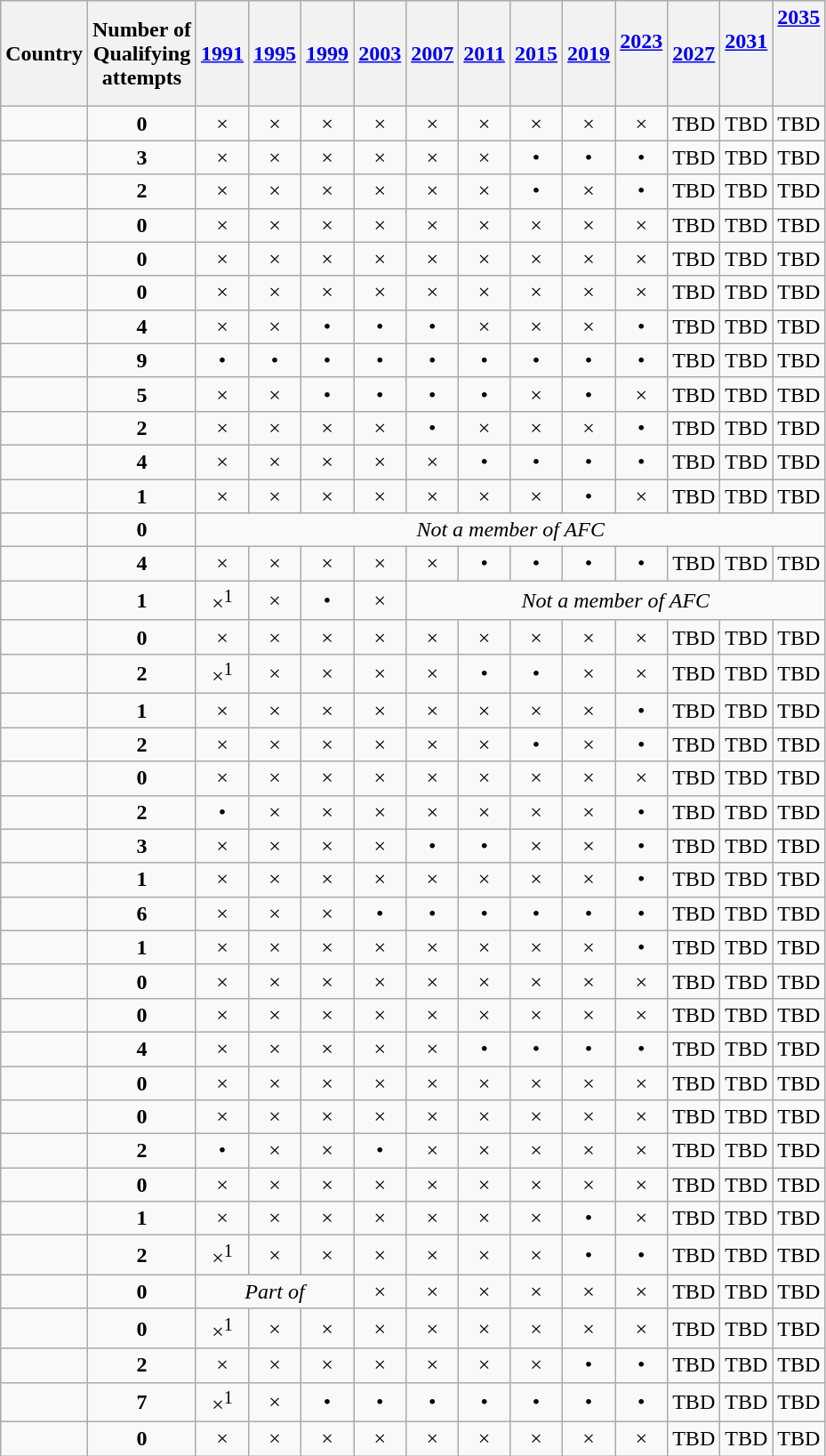<table class="wikitable" style="text-align: center;">
<tr>
<th>Country</th>
<th>Number of <br> Qualifying <br> attempts</th>
<th><a href='#'>1991</a><br></th>
<th><a href='#'>1995</a><br></th>
<th><a href='#'>1999</a><br></th>
<th><a href='#'>2003</a><br></th>
<th><a href='#'>2007</a><br></th>
<th><a href='#'>2011</a><br></th>
<th><a href='#'>2015</a><br></th>
<th><a href='#'>2019</a><br></th>
<th><a href='#'>2023</a><br><br></th>
<th><a href='#'>2027</a><br></th>
<th><a href='#'>2031</a><br><br></th>
<th><a href='#'>2035</a><br><br><br><br></th>
</tr>
<tr>
<td style="text-align: left;"></td>
<td><strong>0</strong></td>
<td>×</td>
<td>×</td>
<td>×</td>
<td>×</td>
<td>×</td>
<td>×</td>
<td>×</td>
<td>×</td>
<td>×</td>
<td>TBD</td>
<td>TBD</td>
<td>TBD</td>
</tr>
<tr>
<td style="text-align: left;"></td>
<td><strong>3</strong></td>
<td>×</td>
<td>×</td>
<td>×</td>
<td>×</td>
<td>×</td>
<td>×</td>
<td>•</td>
<td>•</td>
<td>•</td>
<td>TBD</td>
<td>TBD</td>
<td>TBD</td>
</tr>
<tr>
<td style="text-align: left;"></td>
<td><strong>2</strong></td>
<td>×</td>
<td>×</td>
<td>×</td>
<td>×</td>
<td>×</td>
<td>×</td>
<td>•</td>
<td>×</td>
<td>•</td>
<td>TBD</td>
<td>TBD</td>
<td>TBD</td>
</tr>
<tr>
<td style="text-align: left;"></td>
<td><strong>0</strong></td>
<td>×</td>
<td>×</td>
<td>×</td>
<td>×</td>
<td>×</td>
<td>×</td>
<td>×</td>
<td>×</td>
<td>×</td>
<td>TBD</td>
<td>TBD</td>
<td>TBD</td>
</tr>
<tr>
<td style="text-align: left;"></td>
<td><strong>0</strong></td>
<td>×</td>
<td>×</td>
<td>×</td>
<td>×</td>
<td>×</td>
<td>×</td>
<td>×</td>
<td>×</td>
<td>×</td>
<td>TBD</td>
<td>TBD</td>
<td>TBD</td>
</tr>
<tr>
<td style="text-align: left;"></td>
<td><strong>0</strong></td>
<td>×</td>
<td>×</td>
<td>×</td>
<td>×</td>
<td>×</td>
<td>×</td>
<td>×</td>
<td>×</td>
<td>×</td>
<td>TBD</td>
<td>TBD</td>
<td>TBD</td>
</tr>
<tr>
<td style="text-align: left;"></td>
<td><strong>4</strong></td>
<td>×</td>
<td>×</td>
<td>•</td>
<td>•</td>
<td>•</td>
<td>×</td>
<td>×</td>
<td>×</td>
<td>•</td>
<td>TBD</td>
<td>TBD</td>
<td>TBD</td>
</tr>
<tr>
<td style="text-align: left;"></td>
<td><strong>9</strong></td>
<td>•</td>
<td>•</td>
<td>•</td>
<td>•</td>
<td>•</td>
<td>•</td>
<td>•</td>
<td>•</td>
<td>•</td>
<td>TBD</td>
<td>TBD</td>
<td>TBD</td>
</tr>
<tr>
<td style="text-align: left;"></td>
<td><strong>5</strong></td>
<td>×</td>
<td>×</td>
<td>•</td>
<td>•</td>
<td>•</td>
<td>•</td>
<td>×</td>
<td>•</td>
<td>×</td>
<td>TBD</td>
<td>TBD</td>
<td>TBD</td>
</tr>
<tr>
<td style="text-align: left;"></td>
<td><strong>2</strong></td>
<td>×</td>
<td>×</td>
<td>×</td>
<td>×</td>
<td>•</td>
<td>×</td>
<td>×</td>
<td>×</td>
<td>•</td>
<td>TBD</td>
<td>TBD</td>
<td>TBD</td>
</tr>
<tr>
<td style="text-align: left;"></td>
<td><strong>4</strong></td>
<td>×</td>
<td>×</td>
<td>×</td>
<td>×</td>
<td>×</td>
<td>•</td>
<td>•</td>
<td>•</td>
<td>•</td>
<td>TBD</td>
<td>TBD</td>
<td>TBD</td>
</tr>
<tr>
<td style="text-align: left;"></td>
<td><strong>1</strong></td>
<td>×</td>
<td>×</td>
<td>×</td>
<td>×</td>
<td>×</td>
<td>×</td>
<td>×</td>
<td>•</td>
<td>×</td>
<td>TBD</td>
<td>TBD</td>
<td>TBD</td>
</tr>
<tr>
<td style="text-align: left;"></td>
<td><strong>0</strong></td>
<td colspan=12><em>Not a member of AFC</em></td>
</tr>
<tr>
<td style="text-align: left;"></td>
<td><strong>4</strong></td>
<td>×</td>
<td>×</td>
<td>×</td>
<td>×</td>
<td>×</td>
<td>•</td>
<td>•</td>
<td>•</td>
<td>•</td>
<td>TBD</td>
<td>TBD</td>
<td>TBD</td>
</tr>
<tr>
<td style="text-align: left;"></td>
<td><strong>1</strong></td>
<td>×<sup>1</sup></td>
<td>×</td>
<td>•</td>
<td>×</td>
<td colspan=8><em>Not a member of AFC</em></td>
</tr>
<tr>
<td style="text-align: left;"></td>
<td><strong>0</strong></td>
<td>×</td>
<td>×</td>
<td>×</td>
<td>×</td>
<td>×</td>
<td>×</td>
<td>×</td>
<td>×</td>
<td>×</td>
<td>TBD</td>
<td>TBD</td>
<td>TBD</td>
</tr>
<tr>
<td style="text-align: left;"></td>
<td><strong>2</strong></td>
<td>×<sup>1</sup></td>
<td>×</td>
<td>×</td>
<td>×</td>
<td>×</td>
<td>•</td>
<td>•</td>
<td>×</td>
<td>×</td>
<td>TBD</td>
<td>TBD</td>
<td>TBD</td>
</tr>
<tr>
<td style="text-align: left;"></td>
<td><strong>1</strong></td>
<td>×</td>
<td>×</td>
<td>×</td>
<td>×</td>
<td>×</td>
<td>×</td>
<td>×</td>
<td>×</td>
<td>•</td>
<td>TBD</td>
<td>TBD</td>
<td>TBD</td>
</tr>
<tr>
<td style="text-align: left;"></td>
<td><strong>2</strong></td>
<td>×</td>
<td>×</td>
<td>×</td>
<td>×</td>
<td>×</td>
<td>×</td>
<td>•</td>
<td>×</td>
<td>•</td>
<td>TBD</td>
<td>TBD</td>
<td>TBD</td>
</tr>
<tr>
<td style="text-align: left;"></td>
<td><strong>0</strong></td>
<td>×</td>
<td>×</td>
<td>×</td>
<td>×</td>
<td>×</td>
<td>×</td>
<td>×</td>
<td>×</td>
<td>×</td>
<td>TBD</td>
<td>TBD</td>
<td>TBD</td>
</tr>
<tr>
<td style="text-align: left;"></td>
<td><strong>2</strong></td>
<td>•</td>
<td>×</td>
<td>×</td>
<td>×</td>
<td>×</td>
<td>×</td>
<td>×</td>
<td>×</td>
<td>•</td>
<td>TBD</td>
<td>TBD</td>
<td>TBD</td>
</tr>
<tr>
<td style="text-align: left;"></td>
<td><strong>3</strong></td>
<td>×</td>
<td>×</td>
<td>×</td>
<td>×</td>
<td>•</td>
<td>•</td>
<td>×</td>
<td>×</td>
<td>•</td>
<td>TBD</td>
<td>TBD</td>
<td>TBD</td>
</tr>
<tr>
<td style="text-align: left;"></td>
<td><strong>1</strong></td>
<td>×</td>
<td>×</td>
<td>×</td>
<td>×</td>
<td>×</td>
<td>×</td>
<td>×</td>
<td>×</td>
<td>•</td>
<td>TBD</td>
<td>TBD</td>
<td>TBD</td>
</tr>
<tr>
<td style="text-align: left;"></td>
<td><strong>6</strong></td>
<td>×</td>
<td>×</td>
<td>×</td>
<td>•</td>
<td>•</td>
<td>•</td>
<td>•</td>
<td>•</td>
<td>•</td>
<td>TBD</td>
<td>TBD</td>
<td>TBD</td>
</tr>
<tr>
<td style="text-align: left;"></td>
<td><strong>1</strong></td>
<td>×</td>
<td>×</td>
<td>×</td>
<td>×</td>
<td>×</td>
<td>×</td>
<td>×</td>
<td>×</td>
<td>•</td>
<td>TBD</td>
<td>TBD</td>
<td>TBD</td>
</tr>
<tr>
<td style="text-align: left;"></td>
<td><strong>0</strong></td>
<td>×</td>
<td>×</td>
<td>×</td>
<td>×</td>
<td>×</td>
<td>×</td>
<td>×</td>
<td>×</td>
<td>×</td>
<td>TBD</td>
<td>TBD</td>
<td>TBD</td>
</tr>
<tr>
<td style="text-align: left;"></td>
<td><strong>0</strong></td>
<td>×</td>
<td>×</td>
<td>×</td>
<td>×</td>
<td>×</td>
<td>×</td>
<td>×</td>
<td>×</td>
<td>×</td>
<td>TBD</td>
<td>TBD</td>
<td>TBD</td>
</tr>
<tr>
<td style="text-align: left;"></td>
<td><strong>4</strong></td>
<td>×</td>
<td>×</td>
<td>×</td>
<td>×</td>
<td>×</td>
<td>•</td>
<td>•</td>
<td>•</td>
<td>•</td>
<td>TBD</td>
<td>TBD</td>
<td>TBD</td>
</tr>
<tr>
<td style="text-align: left;"></td>
<td><strong>0</strong></td>
<td>×</td>
<td>×</td>
<td>×</td>
<td>×</td>
<td>×</td>
<td>×</td>
<td>×</td>
<td>×</td>
<td>×</td>
<td>TBD</td>
<td>TBD</td>
<td>TBD</td>
</tr>
<tr>
<td style="text-align: left;"></td>
<td><strong>0</strong></td>
<td>×</td>
<td>×</td>
<td>×</td>
<td>×</td>
<td>×</td>
<td>×</td>
<td>×</td>
<td>×</td>
<td>×</td>
<td>TBD</td>
<td>TBD</td>
<td>TBD</td>
</tr>
<tr>
<td style="text-align: left;"></td>
<td><strong>2</strong></td>
<td>•</td>
<td>×</td>
<td>×</td>
<td>•</td>
<td>×</td>
<td>×</td>
<td>×</td>
<td>×</td>
<td>×</td>
<td>TBD</td>
<td>TBD</td>
<td>TBD</td>
</tr>
<tr>
<td style="text-align: left;"></td>
<td><strong>0</strong></td>
<td>×</td>
<td>×</td>
<td>×</td>
<td>×</td>
<td>×</td>
<td>×</td>
<td>×</td>
<td>×</td>
<td>×</td>
<td>TBD</td>
<td>TBD</td>
<td>TBD</td>
</tr>
<tr>
<td style="text-align: left;"></td>
<td><strong>1</strong></td>
<td>×</td>
<td>×</td>
<td>×</td>
<td>×</td>
<td>×</td>
<td>×</td>
<td>×</td>
<td>•</td>
<td>×</td>
<td>TBD</td>
<td>TBD</td>
<td>TBD</td>
</tr>
<tr>
<td style="text-align: left;"></td>
<td><strong>2</strong></td>
<td>×<sup>1</sup></td>
<td>×</td>
<td>×</td>
<td>×</td>
<td>×</td>
<td>×</td>
<td>×</td>
<td>•</td>
<td>•</td>
<td>TBD</td>
<td>TBD</td>
<td>TBD</td>
</tr>
<tr>
<td style="text-align: left;"></td>
<td><strong>0</strong></td>
<td colspan=3><em>Part of </em></td>
<td>×</td>
<td>×</td>
<td>×</td>
<td>×</td>
<td>×</td>
<td>×</td>
<td>TBD</td>
<td>TBD</td>
<td>TBD</td>
</tr>
<tr>
<td style="text-align: left;"></td>
<td><strong>0</strong></td>
<td>×<sup>1</sup></td>
<td>×</td>
<td>×</td>
<td>×</td>
<td>×</td>
<td>×</td>
<td>×</td>
<td>×</td>
<td>×</td>
<td>TBD</td>
<td>TBD</td>
<td>TBD</td>
</tr>
<tr>
<td style="text-align: left;"></td>
<td><strong>2</strong></td>
<td>×</td>
<td>×</td>
<td>×</td>
<td>×</td>
<td>×</td>
<td>×</td>
<td>×</td>
<td>•</td>
<td>•</td>
<td>TBD</td>
<td>TBD</td>
<td>TBD</td>
</tr>
<tr>
<td style="text-align: left;"></td>
<td><strong>7</strong></td>
<td>×<sup>1</sup></td>
<td>×</td>
<td>•</td>
<td>•</td>
<td>•</td>
<td>•</td>
<td>•</td>
<td>•</td>
<td>•</td>
<td>TBD</td>
<td>TBD</td>
<td>TBD</td>
</tr>
<tr>
<td style="text-align: left;"></td>
<td><strong>0</strong></td>
<td>×</td>
<td>×</td>
<td>×</td>
<td>×</td>
<td>×</td>
<td>×</td>
<td>×</td>
<td>×</td>
<td>×</td>
<td>TBD</td>
<td>TBD</td>
<td>TBD</td>
</tr>
</table>
